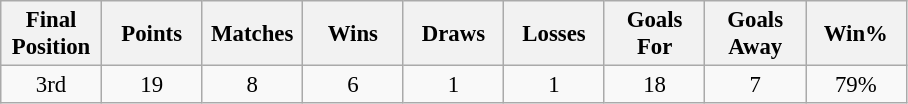<table class="wikitable" style="font-size: 95%; text-align: center;">
<tr>
<th width=60>Final Position</th>
<th width=60>Points</th>
<th width=60>Matches</th>
<th width=60>Wins</th>
<th width=60>Draws</th>
<th width=60>Losses</th>
<th width=60>Goals For</th>
<th width=60>Goals Away</th>
<th width=60>Win%</th>
</tr>
<tr>
<td>3rd</td>
<td>19</td>
<td>8</td>
<td>6</td>
<td>1</td>
<td>1</td>
<td>18</td>
<td>7</td>
<td>79%</td>
</tr>
</table>
